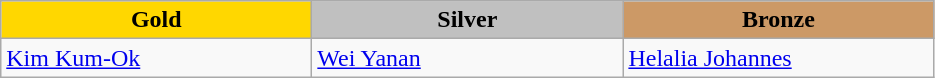<table class="wikitable" style="text-align:left">
<tr align="center">
<td width=200 bgcolor=gold><strong>Gold</strong></td>
<td width=200 bgcolor=silver><strong>Silver</strong></td>
<td width=200 bgcolor=CC9966><strong>Bronze</strong></td>
</tr>
<tr>
<td><a href='#'>Kim Kum-Ok</a><br><em></em></td>
<td><a href='#'>Wei Yanan</a><br><em></em></td>
<td><a href='#'>Helalia Johannes</a><br><em></em></td>
</tr>
</table>
